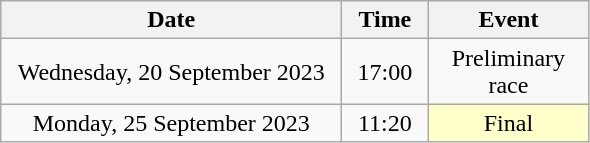<table class = "wikitable" style="text-align:center;">
<tr>
<th width=220>Date</th>
<th width=50>Time</th>
<th width=100>Event</th>
</tr>
<tr>
<td>Wednesday, 20 September 2023</td>
<td>17:00</td>
<td>Preliminary race</td>
</tr>
<tr>
<td>Monday, 25 September 2023</td>
<td>11:20</td>
<td bgcolor=ffffcc>Final</td>
</tr>
</table>
